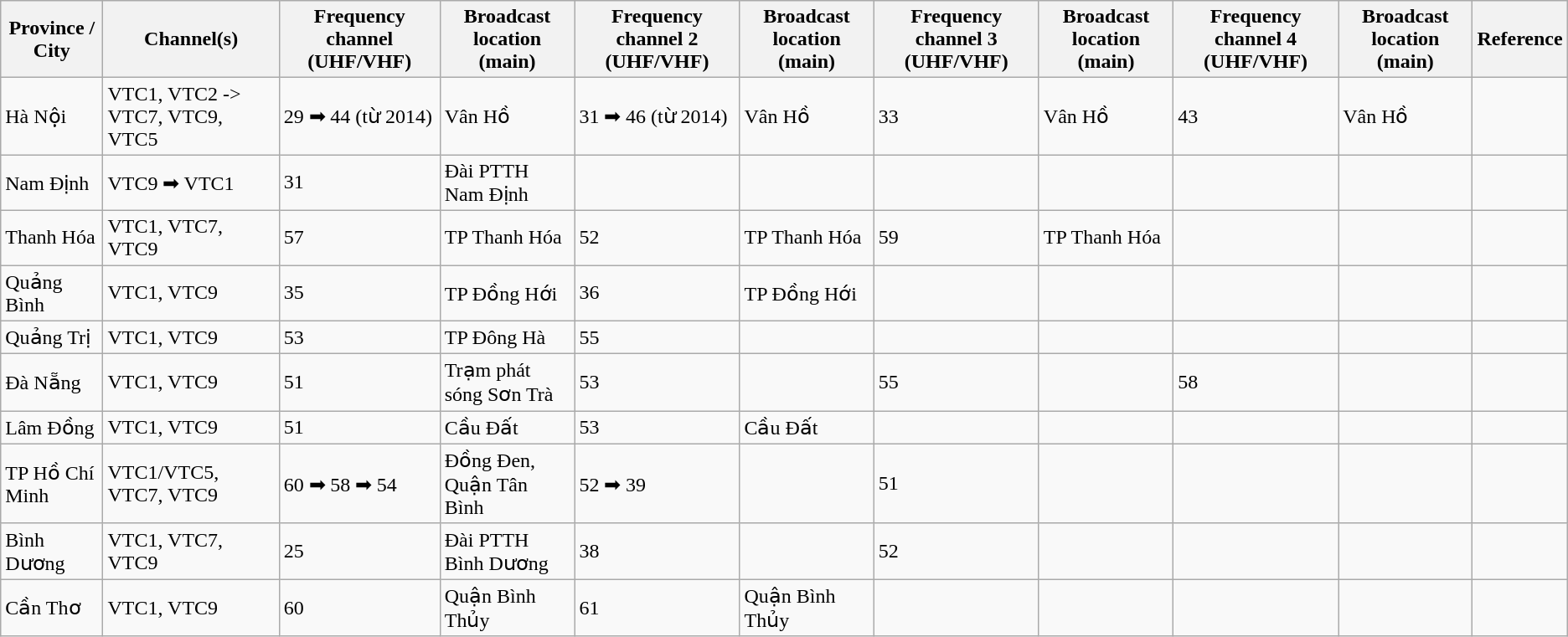<table class=wikitable>
<tr>
<th>Province / City</th>
<th>Channel(s)</th>
<th>Frequency channel (UHF/VHF)</th>
<th>Broadcast location (main)</th>
<th>Frequency channel 2 (UHF/VHF)</th>
<th>Broadcast location (main)</th>
<th>Frequency channel 3 (UHF/VHF)</th>
<th>Broadcast location (main)</th>
<th>Frequency channel 4 (UHF/VHF)</th>
<th>Broadcast location (main)</th>
<th>Reference</th>
</tr>
<tr>
<td>Hà Nội</td>
<td>VTC1, VTC2 -> VTC7, VTC9, VTC5</td>
<td>29 ➡ 44 (từ 2014)</td>
<td>Vân Hồ</td>
<td>31 ➡ 46 (từ 2014)</td>
<td>Vân Hồ</td>
<td>33</td>
<td>Vân Hồ</td>
<td>43</td>
<td>Vân Hồ</td>
<td></td>
</tr>
<tr>
<td>Nam Định</td>
<td>VTC9 ➡ VTC1</td>
<td>31</td>
<td>Đài PTTH Nam Định</td>
<td></td>
<td></td>
<td></td>
<td></td>
<td></td>
<td></td>
<td></td>
</tr>
<tr>
<td>Thanh Hóa</td>
<td>VTC1, VTC7, VTC9</td>
<td>57</td>
<td>TP Thanh Hóa</td>
<td>52</td>
<td>TP Thanh Hóa</td>
<td>59</td>
<td>TP Thanh Hóa</td>
<td></td>
<td></td>
<td></td>
</tr>
<tr>
<td>Quảng Bình</td>
<td>VTC1, VTC9</td>
<td>35</td>
<td>TP Đồng Hới</td>
<td>36</td>
<td>TP Đồng Hới</td>
<td></td>
<td></td>
<td></td>
<td></td>
</tr>
<tr>
<td>Quảng Trị</td>
<td>VTC1, VTC9</td>
<td>53</td>
<td>TP Đông Hà</td>
<td>55</td>
<td></td>
<td></td>
<td></td>
<td></td>
<td></td>
<td></td>
</tr>
<tr>
<td>Đà Nẵng</td>
<td>VTC1, VTC9</td>
<td>51</td>
<td>Trạm phát sóng Sơn Trà</td>
<td>53</td>
<td></td>
<td>55</td>
<td></td>
<td>58</td>
<td></td>
<td></td>
</tr>
<tr>
<td>Lâm Đồng</td>
<td>VTC1, VTC9</td>
<td>51</td>
<td>Cầu Đất</td>
<td>53</td>
<td>Cầu Đất</td>
<td></td>
<td></td>
<td></td>
<td></td>
<td></td>
</tr>
<tr>
<td>TP Hồ Chí Minh</td>
<td>VTC1/VTC5, VTC7, VTC9</td>
<td>60 ➡ 58 ➡ 54</td>
<td>Đồng Đen, Quận Tân Bình</td>
<td>52 ➡ 39</td>
<td></td>
<td>51</td>
<td></td>
<td></td>
<td></td>
<td></td>
</tr>
<tr>
<td>Bình Dương</td>
<td>VTC1, VTC7, VTC9</td>
<td>25</td>
<td>Đài PTTH Bình Dương</td>
<td>38</td>
<td></td>
<td>52</td>
<td></td>
<td></td>
<td></td>
<td></td>
</tr>
<tr>
<td>Cần Thơ</td>
<td>VTC1, VTC9</td>
<td>60</td>
<td>Quận Bình Thủy</td>
<td>61</td>
<td>Quận Bình Thủy</td>
<td></td>
<td></td>
<td></td>
<td></td>
<td></td>
</tr>
</table>
